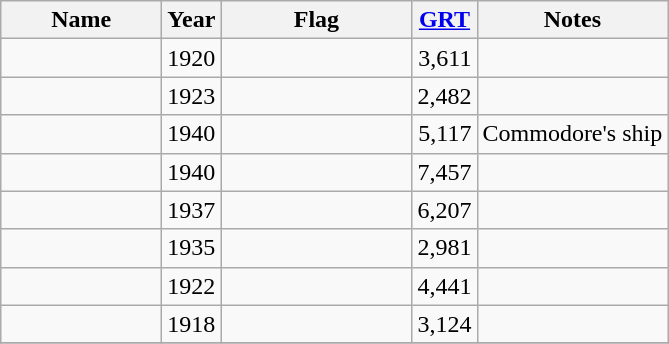<table class="wikitable sortable">
<tr>
<th scope="col" width="100px">Name</th>
<th scope="col" width="30px">Year</th>
<th scope="col" width="120px">Flag</th>
<th scope="col" width="30px"><a href='#'>GRT</a></th>
<th>Notes</th>
</tr>
<tr>
<td align="left"></td>
<td align="left">1920</td>
<td align="left"></td>
<td align="right">3,611</td>
<td align="left"></td>
</tr>
<tr>
<td align="left"></td>
<td align="left">1923</td>
<td align="left"></td>
<td align="right">2,482</td>
<td align="left"></td>
</tr>
<tr>
<td align="left"></td>
<td align="left">1940</td>
<td align="left"></td>
<td align="right">5,117</td>
<td align="left">Commodore's ship</td>
</tr>
<tr>
<td align="left"></td>
<td align="left">1940</td>
<td align="left"></td>
<td align="right">7,457</td>
<td align="left"></td>
</tr>
<tr>
<td align="left"></td>
<td align="left">1937</td>
<td align="left"></td>
<td align="right">6,207</td>
<td align="left"></td>
</tr>
<tr>
<td align="left"></td>
<td align="left">1935</td>
<td align="left"></td>
<td align="right">2,981</td>
<td align="left"></td>
</tr>
<tr>
<td align="left"></td>
<td align="left">1922</td>
<td align="left"></td>
<td align="right">4,441</td>
<td align="left"></td>
</tr>
<tr>
<td align="left"></td>
<td align="left">1918</td>
<td align="left"></td>
<td align="right">3,124</td>
<td align="left"></td>
</tr>
<tr>
</tr>
</table>
